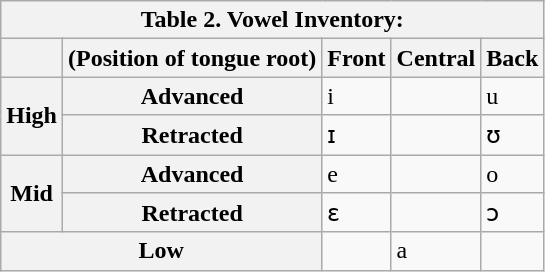<table class="IPA wikitable">
<tr>
<th colspan=5>Table 2. Vowel Inventory:</th>
</tr>
<tr>
<th></th>
<th>(Position of tongue root)</th>
<th>Front</th>
<th>Central</th>
<th>Back</th>
</tr>
<tr>
<th rowspan="2">High</th>
<th>Advanced</th>
<td>i</td>
<td></td>
<td>u</td>
</tr>
<tr>
<th>Retracted</th>
<td>ɪ</td>
<td></td>
<td>ʊ</td>
</tr>
<tr>
<th rowspan="2">Mid</th>
<th>Advanced</th>
<td>e</td>
<td></td>
<td>o</td>
</tr>
<tr>
<th>Retracted</th>
<td>ɛ</td>
<td></td>
<td>ɔ</td>
</tr>
<tr>
<th colspan="2">Low</th>
<td></td>
<td>a</td>
<td></td>
</tr>
</table>
